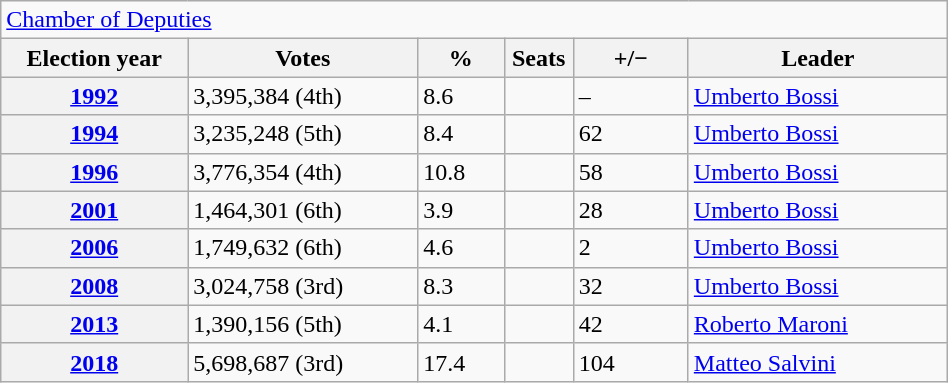<table class=wikitable style="width:50%; border:1px #AAAAFF solid">
<tr>
<td colspan=6><a href='#'>Chamber of Deputies</a></td>
</tr>
<tr>
<th width=13%>Election year</th>
<th width=16%>Votes</th>
<th width=6%>%</th>
<th width=1%>Seats</th>
<th width=8%>+/−</th>
<th width=18%>Leader</th>
</tr>
<tr>
<th><a href='#'>1992</a></th>
<td>3,395,384 (4th)</td>
<td>8.6</td>
<td></td>
<td><div>–</div></td>
<td><div><a href='#'>Umberto Bossi</a></div></td>
</tr>
<tr>
<th><a href='#'>1994</a></th>
<td>3,235,248 (5th)</td>
<td>8.4</td>
<td></td>
<td><div> 62</div></td>
<td><div><a href='#'>Umberto Bossi</a></div></td>
</tr>
<tr>
<th><a href='#'>1996</a></th>
<td>3,776,354 (4th)</td>
<td>10.8</td>
<td></td>
<td><div> 58</div></td>
<td><div><a href='#'>Umberto Bossi</a></div></td>
</tr>
<tr>
<th><a href='#'>2001</a></th>
<td>1,464,301 (6th)</td>
<td>3.9</td>
<td></td>
<td><div> 28</div></td>
<td><div><a href='#'>Umberto Bossi</a></div></td>
</tr>
<tr>
<th><a href='#'>2006</a></th>
<td>1,749,632 (6th)</td>
<td>4.6</td>
<td></td>
<td><div> 2</div></td>
<td><div><a href='#'>Umberto Bossi</a></div></td>
</tr>
<tr>
<th><a href='#'>2008</a></th>
<td>3,024,758 (3rd)</td>
<td>8.3</td>
<td></td>
<td><div> 32</div></td>
<td><div><a href='#'>Umberto Bossi</a></div></td>
</tr>
<tr>
<th><a href='#'>2013</a></th>
<td>1,390,156 (5th)</td>
<td>4.1</td>
<td></td>
<td><div> 42</div></td>
<td><div><a href='#'>Roberto Maroni</a></div></td>
</tr>
<tr>
<th><a href='#'>2018</a></th>
<td>5,698,687 (3rd)</td>
<td>17.4</td>
<td></td>
<td><div> 104</div></td>
<td><div><a href='#'>Matteo Salvini</a></div></td>
</tr>
</table>
